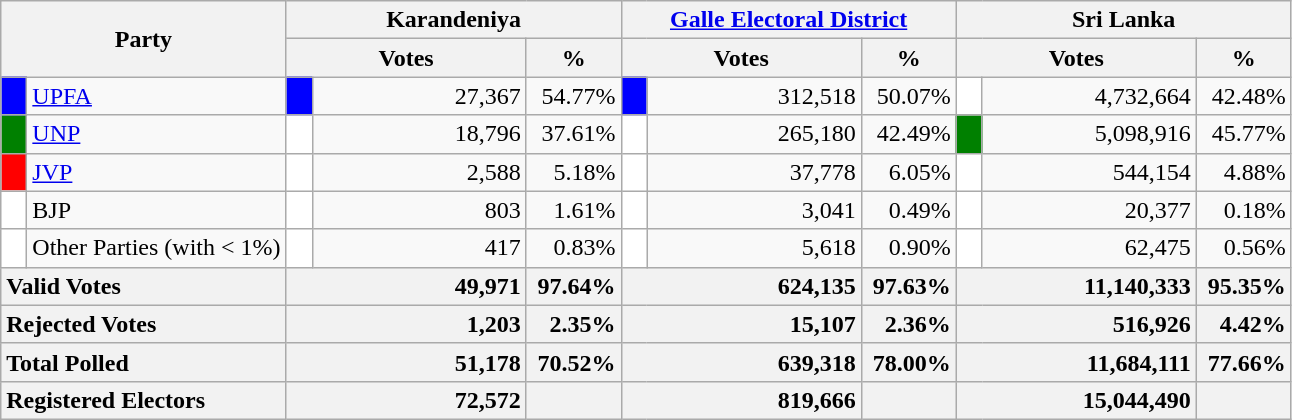<table class="wikitable">
<tr>
<th colspan="2" width="144px"rowspan="2">Party</th>
<th colspan="3" width="216px">Karandeniya</th>
<th colspan="3" width="216px"><a href='#'>Galle Electoral District</a></th>
<th colspan="3" width="216px">Sri Lanka</th>
</tr>
<tr>
<th colspan="2" width="144px">Votes</th>
<th>%</th>
<th colspan="2" width="144px">Votes</th>
<th>%</th>
<th colspan="2" width="144px">Votes</th>
<th>%</th>
</tr>
<tr>
<td style="background-color:blue;" width="10px"></td>
<td style="text-align:left;"><a href='#'>UPFA</a></td>
<td style="background-color:blue;" width="10px"></td>
<td style="text-align:right;">27,367</td>
<td style="text-align:right;">54.77%</td>
<td style="background-color:blue;" width="10px"></td>
<td style="text-align:right;">312,518</td>
<td style="text-align:right;">50.07%</td>
<td style="background-color:white;" width="10px"></td>
<td style="text-align:right;">4,732,664</td>
<td style="text-align:right;">42.48%</td>
</tr>
<tr>
<td style="background-color:green;" width="10px"></td>
<td style="text-align:left;"><a href='#'>UNP</a></td>
<td style="background-color:white;" width="10px"></td>
<td style="text-align:right;">18,796</td>
<td style="text-align:right;">37.61%</td>
<td style="background-color:white;" width="10px"></td>
<td style="text-align:right;">265,180</td>
<td style="text-align:right;">42.49%</td>
<td style="background-color:green;" width="10px"></td>
<td style="text-align:right;">5,098,916</td>
<td style="text-align:right;">45.77%</td>
</tr>
<tr>
<td style="background-color:red;" width="10px"></td>
<td style="text-align:left;"><a href='#'>JVP</a></td>
<td style="background-color:white;" width="10px"></td>
<td style="text-align:right;">2,588</td>
<td style="text-align:right;">5.18%</td>
<td style="background-color:white;" width="10px"></td>
<td style="text-align:right;">37,778</td>
<td style="text-align:right;">6.05%</td>
<td style="background-color:white;" width="10px"></td>
<td style="text-align:right;">544,154</td>
<td style="text-align:right;">4.88%</td>
</tr>
<tr>
<td style="background-color:white;" width="10px"></td>
<td style="text-align:left;">BJP</td>
<td style="background-color:white;" width="10px"></td>
<td style="text-align:right;">803</td>
<td style="text-align:right;">1.61%</td>
<td style="background-color:white;" width="10px"></td>
<td style="text-align:right;">3,041</td>
<td style="text-align:right;">0.49%</td>
<td style="background-color:white;" width="10px"></td>
<td style="text-align:right;">20,377</td>
<td style="text-align:right;">0.18%</td>
</tr>
<tr>
<td style="background-color:white;" width="10px"></td>
<td style="text-align:left;">Other Parties (with < 1%)</td>
<td style="background-color:white;" width="10px"></td>
<td style="text-align:right;">417</td>
<td style="text-align:right;">0.83%</td>
<td style="background-color:white;" width="10px"></td>
<td style="text-align:right;">5,618</td>
<td style="text-align:right;">0.90%</td>
<td style="background-color:white;" width="10px"></td>
<td style="text-align:right;">62,475</td>
<td style="text-align:right;">0.56%</td>
</tr>
<tr>
<th colspan="2" width="144px"style="text-align:left;">Valid Votes</th>
<th style="text-align:right;"colspan="2" width="144px">49,971</th>
<th style="text-align:right;">97.64%</th>
<th style="text-align:right;"colspan="2" width="144px">624,135</th>
<th style="text-align:right;">97.63%</th>
<th style="text-align:right;"colspan="2" width="144px">11,140,333</th>
<th style="text-align:right;">95.35%</th>
</tr>
<tr>
<th colspan="2" width="144px"style="text-align:left;">Rejected Votes</th>
<th style="text-align:right;"colspan="2" width="144px">1,203</th>
<th style="text-align:right;">2.35%</th>
<th style="text-align:right;"colspan="2" width="144px">15,107</th>
<th style="text-align:right;">2.36%</th>
<th style="text-align:right;"colspan="2" width="144px">516,926</th>
<th style="text-align:right;">4.42%</th>
</tr>
<tr>
<th colspan="2" width="144px"style="text-align:left;">Total Polled</th>
<th style="text-align:right;"colspan="2" width="144px">51,178</th>
<th style="text-align:right;">70.52%</th>
<th style="text-align:right;"colspan="2" width="144px">639,318</th>
<th style="text-align:right;">78.00%</th>
<th style="text-align:right;"colspan="2" width="144px">11,684,111</th>
<th style="text-align:right;">77.66%</th>
</tr>
<tr>
<th colspan="2" width="144px"style="text-align:left;">Registered Electors</th>
<th style="text-align:right;"colspan="2" width="144px">72,572</th>
<th></th>
<th style="text-align:right;"colspan="2" width="144px">819,666</th>
<th></th>
<th style="text-align:right;"colspan="2" width="144px">15,044,490</th>
<th></th>
</tr>
</table>
